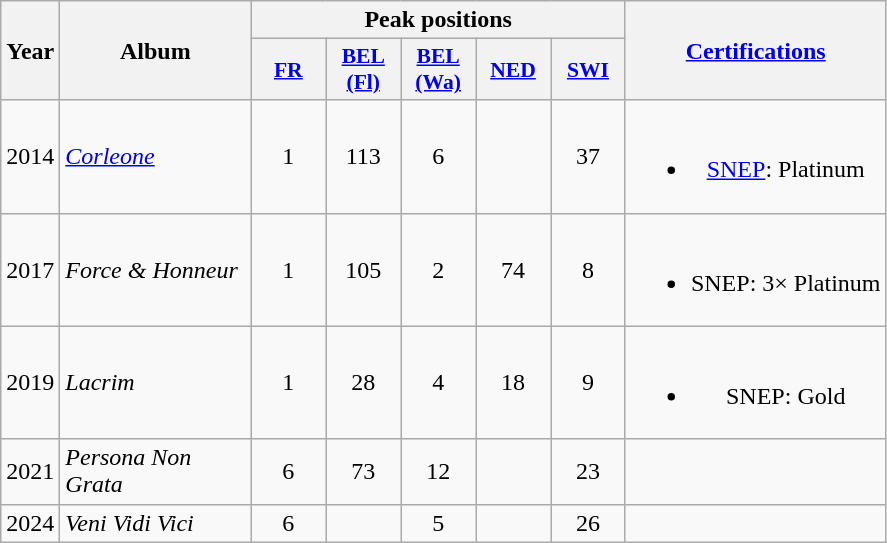<table class="wikitable">
<tr>
<th align="center" rowspan="2" width="10">Year</th>
<th align="center" rowspan="2" width="120">Album</th>
<th align="center" colspan="5" width="30">Peak positions</th>
<th rowspan="2"><a href='#'>Certifications</a></th>
</tr>
<tr>
<th scope="col" style="width:3em;font-size:90%;"><a href='#'>FR</a><br></th>
<th scope="col" style="width:3em;font-size:90%;"><a href='#'>BEL <br>(Fl)</a><br></th>
<th scope="col" style="width:3em;font-size:90%;"><a href='#'>BEL <br>(Wa)</a><br></th>
<th scope="col" style="width:3em;font-size:90%;"><a href='#'>NED</a><br></th>
<th scope="col" style="width:3em;font-size:90%;"><a href='#'>SWI</a><br></th>
</tr>
<tr>
<td align="center">2014</td>
<td><em><a href='#'>Corleone</a></em></td>
<td align="center">1</td>
<td align="center">113</td>
<td align="center">6</td>
<td align="center"></td>
<td align="center">37</td>
<td align="center"><br><ul><li><a href='#'>SNEP</a>: Platinum</li></ul></td>
</tr>
<tr>
<td align="center">2017</td>
<td><em>Force & Honneur</em></td>
<td align="center">1<br></td>
<td align="center">105</td>
<td align="center">2</td>
<td align="center">74</td>
<td align="center">8</td>
<td align="center"><br><ul><li>SNEP: 3× Platinum</li></ul></td>
</tr>
<tr>
<td align="center">2019</td>
<td><em>Lacrim</em></td>
<td align="center">1<br></td>
<td align="center">28</td>
<td align="center">4</td>
<td align="center">18</td>
<td align="center">9</td>
<td align="center"><br><ul><li>SNEP: Gold</li></ul></td>
</tr>
<tr>
<td align="center">2021</td>
<td><em>Persona Non Grata</em></td>
<td align="center">6<br></td>
<td align="center">73</td>
<td align="center">12</td>
<td align="center"></td>
<td align="center">23</td>
<td align="center"></td>
</tr>
<tr>
<td align="center">2024</td>
<td><em>Veni Vidi Vici</em></td>
<td align="center">6</td>
<td align="center"></td>
<td align="center">5</td>
<td align="center"></td>
<td align="center">26</td>
<td align="center"></td>
</tr>
</table>
